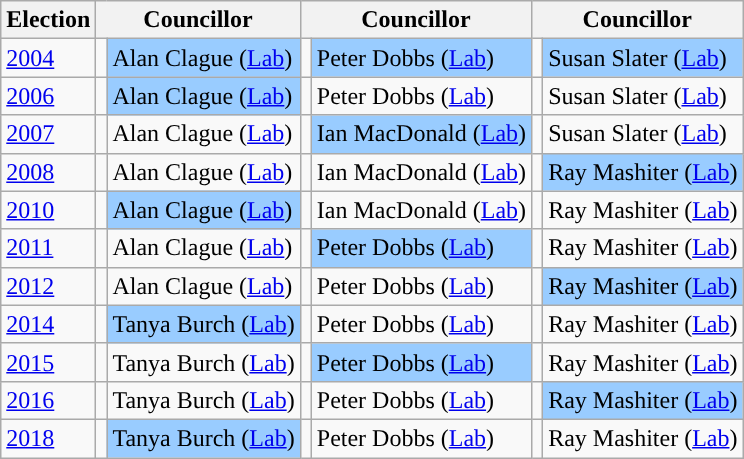<table class="wikitable">
<tr>
<th>Election</th>
<th colspan="2">Councillor</th>
<th colspan="2">Councillor</th>
<th colspan="2">Councillor</th>
</tr>
<tr>
<td><a href='#'>2004</a></td>
<td style="background-color: "></td>
<td bgcolor="#99CCFF">Alan Clague (<a href='#'>Lab</a>)</td>
<td style="background-color: "></td>
<td bgcolor="#99CCFF">Peter Dobbs (<a href='#'>Lab</a>)</td>
<td style="background-color: "></td>
<td bgcolor="#99CCFF">Susan Slater (<a href='#'>Lab</a>)</td>
</tr>
<tr>
<td><a href='#'>2006</a></td>
<td style="background-color: "></td>
<td bgcolor="#99CCFF">Alan Clague (<a href='#'>Lab</a>)</td>
<td style="background-color: "></td>
<td>Peter Dobbs (<a href='#'>Lab</a>)</td>
<td style="background-color: "></td>
<td>Susan Slater (<a href='#'>Lab</a>)</td>
</tr>
<tr>
<td><a href='#'>2007</a></td>
<td style="background-color: "></td>
<td>Alan Clague (<a href='#'>Lab</a>)</td>
<td style="background-color: "></td>
<td bgcolor="#99CCFF">Ian MacDonald (<a href='#'>Lab</a>)</td>
<td style="background-color: "></td>
<td>Susan Slater (<a href='#'>Lab</a>)</td>
</tr>
<tr>
<td><a href='#'>2008</a></td>
<td style="background-color: "></td>
<td>Alan Clague (<a href='#'>Lab</a>)</td>
<td style="background-color: "></td>
<td>Ian MacDonald (<a href='#'>Lab</a>)</td>
<td style="background-color: "></td>
<td bgcolor="#99CCFF">Ray Mashiter (<a href='#'>Lab</a>)</td>
</tr>
<tr>
<td><a href='#'>2010</a></td>
<td style="background-color: "></td>
<td bgcolor="#99CCFF">Alan Clague (<a href='#'>Lab</a>)</td>
<td style="background-color: "></td>
<td>Ian MacDonald (<a href='#'>Lab</a>)</td>
<td style="background-color: "></td>
<td>Ray Mashiter (<a href='#'>Lab</a>)</td>
</tr>
<tr>
<td><a href='#'>2011</a></td>
<td style="background-color: "></td>
<td>Alan Clague (<a href='#'>Lab</a>)</td>
<td style="background-color: "></td>
<td bgcolor="#99CCFF">Peter Dobbs (<a href='#'>Lab</a>)</td>
<td style="background-color: "></td>
<td>Ray Mashiter (<a href='#'>Lab</a>)</td>
</tr>
<tr>
<td><a href='#'>2012</a></td>
<td style="background-color: "></td>
<td>Alan Clague (<a href='#'>Lab</a>)</td>
<td style="background-color: "></td>
<td>Peter Dobbs (<a href='#'>Lab</a>)</td>
<td style="background-color: "></td>
<td bgcolor="#99CCFF">Ray Mashiter (<a href='#'>Lab</a>)</td>
</tr>
<tr>
<td><a href='#'>2014</a></td>
<td style="background-color: "></td>
<td bgcolor="#99CCFF">Tanya Burch (<a href='#'>Lab</a>)</td>
<td style="background-color: "></td>
<td>Peter Dobbs (<a href='#'>Lab</a>)</td>
<td style="background-color: "></td>
<td>Ray Mashiter (<a href='#'>Lab</a>)</td>
</tr>
<tr>
<td><a href='#'>2015</a></td>
<td style="background-color: "></td>
<td>Tanya Burch (<a href='#'>Lab</a>)</td>
<td style="background-color: "></td>
<td bgcolor="#99CCFF">Peter Dobbs (<a href='#'>Lab</a>)</td>
<td style="background-color: "></td>
<td>Ray Mashiter (<a href='#'>Lab</a>)</td>
</tr>
<tr>
<td><a href='#'>2016</a></td>
<td style="background-color: "></td>
<td>Tanya Burch (<a href='#'>Lab</a>)</td>
<td style="background-color: "></td>
<td>Peter Dobbs (<a href='#'>Lab</a>)</td>
<td style="background-color: "></td>
<td bgcolor="#99CCFF">Ray Mashiter (<a href='#'>Lab</a>)</td>
</tr>
<tr>
<td><a href='#'>2018</a></td>
<td style="background-color: "></td>
<td bgcolor="#99CCFF">Tanya Burch (<a href='#'>Lab</a>)</td>
<td style="background-color: "></td>
<td>Peter Dobbs (<a href='#'>Lab</a>)</td>
<td style="background-color: "></td>
<td>Ray Mashiter (<a href='#'>Lab</a>)</td>
</tr>
</table>
